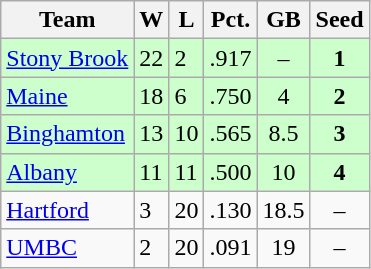<table class=wikitable>
<tr>
<th>Team</th>
<th>W</th>
<th>L</th>
<th>Pct.</th>
<th>GB</th>
<th>Seed</th>
</tr>
<tr bgcolor=#ccffcc>
<td><a href='#'>Stony Brook</a></td>
<td>22</td>
<td>2</td>
<td>.917</td>
<td style="text-align:center;">–</td>
<td style="text-align:center;"><strong>1</strong></td>
</tr>
<tr bgcolor=#ccffcc>
<td><a href='#'>Maine</a></td>
<td>18</td>
<td>6</td>
<td>.750</td>
<td style="text-align:center;">4</td>
<td style="text-align:center;"><strong>2</strong></td>
</tr>
<tr bgcolor=#ccffcc>
<td><a href='#'>Binghamton</a></td>
<td>13</td>
<td>10</td>
<td>.565</td>
<td style="text-align:center;">8.5</td>
<td style="text-align:center;"><strong>3</strong></td>
</tr>
<tr bgcolor=#ccffcc>
<td><a href='#'>Albany</a></td>
<td>11</td>
<td>11</td>
<td>.500</td>
<td style="text-align:center;">10</td>
<td style="text-align:center;"><strong>4</strong></td>
</tr>
<tr>
<td><a href='#'>Hartford</a></td>
<td>3</td>
<td>20</td>
<td>.130</td>
<td style="text-align:center;">18.5</td>
<td style="text-align:center;">–</td>
</tr>
<tr>
<td><a href='#'>UMBC</a></td>
<td>2</td>
<td>20</td>
<td>.091</td>
<td style="text-align:center;">19</td>
<td style="text-align:center;">–</td>
</tr>
</table>
